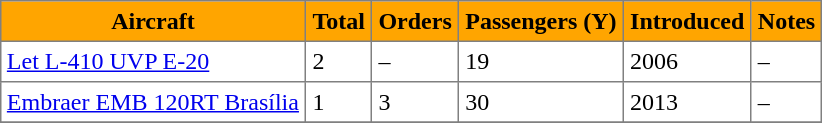<table class="toccolours" border="1" cellpadding="4" style="margin:1em auto; border-collapse:collapse">
<tr bgcolor=orange>
<th>Aircraft</th>
<th>Total</th>
<th>Orders</th>
<th>Passengers (Y)</th>
<th>Introduced</th>
<th>Notes</th>
</tr>
<tr>
<td><a href='#'>Let L-410 UVP E-20</a></td>
<td>2</td>
<td>–</td>
<td>19</td>
<td>2006</td>
<td>–</td>
</tr>
<tr>
<td><a href='#'>Embraer EMB 120RT Brasília</a></td>
<td>1</td>
<td>3</td>
<td>30</td>
<td>2013</td>
<td>–</td>
</tr>
<tr>
</tr>
</table>
